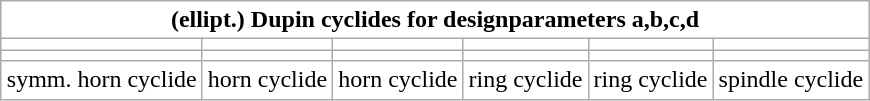<table class="wikitable" style="background-color: white; margin: 1em auto 1em auto; text-align: center;">
<tr>
<th colspan="6" style="background-color:white;">(ellipt.) Dupin cyclides for designparameters a,b,c,d</th>
</tr>
<tr>
<td style="padding-left:3em; padding-right:3em"></td>
<td></td>
<td></td>
<td></td>
<td></td>
<td></td>
</tr>
<tr>
<td></td>
<td></td>
<td></td>
<td></td>
<td></td>
<td></td>
</tr>
<tr>
<td>symm. horn cyclide</td>
<td>horn cyclide</td>
<td>horn cyclide</td>
<td>ring cyclide</td>
<td>ring cyclide</td>
<td>spindle cyclide</td>
</tr>
</table>
